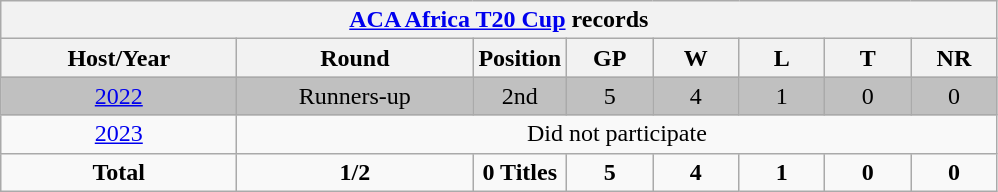<table class="wikitable" style="text-align: center;">
<tr>
<th colspan=8><a href='#'>ACA Africa T20 Cup</a> records</th>
</tr>
<tr>
<th width=150>Host/Year</th>
<th width=150>Round</th>
<th width=50>Position</th>
<th width=50>GP</th>
<th width=50>W</th>
<th width=50>L</th>
<th width=50>T</th>
<th width=50>NR</th>
</tr>
<tr bgcolor=silver>
<td> <a href='#'>2022</a></td>
<td>Runners-up</td>
<td>2nd</td>
<td>5</td>
<td>4</td>
<td>1</td>
<td>0</td>
<td>0</td>
</tr>
<tr>
<td> <a href='#'>2023</a></td>
<td colspan=8>Did not participate</td>
</tr>
<tr>
<td><strong>Total</strong></td>
<td><strong>1/2</strong></td>
<td><strong>0 Titles</strong></td>
<td><strong>5</strong></td>
<td><strong>4</strong></td>
<td><strong>1</strong></td>
<td><strong>0</strong></td>
<td><strong>0</strong></td>
</tr>
</table>
